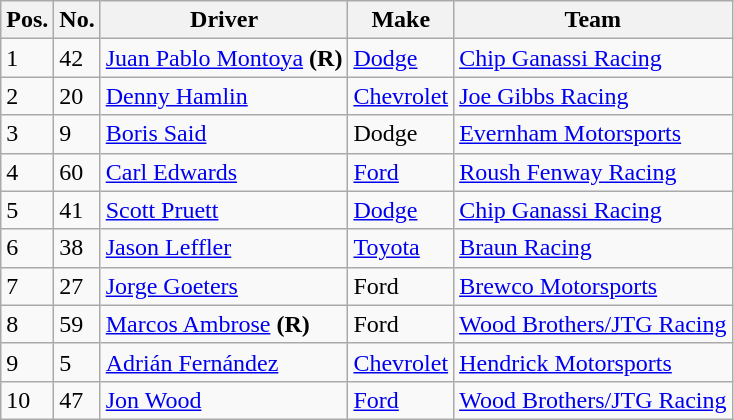<table class="wikitable">
<tr>
<th>Pos.</th>
<th>No.</th>
<th>Driver</th>
<th>Make</th>
<th>Team</th>
</tr>
<tr>
<td>1</td>
<td>42</td>
<td><a href='#'>Juan Pablo Montoya</a> <strong>(R)</strong></td>
<td><a href='#'>Dodge</a></td>
<td><a href='#'>Chip Ganassi Racing</a></td>
</tr>
<tr>
<td>2</td>
<td>20</td>
<td><a href='#'>Denny Hamlin</a></td>
<td><a href='#'>Chevrolet</a></td>
<td><a href='#'>Joe Gibbs Racing</a></td>
</tr>
<tr>
<td>3</td>
<td>9</td>
<td><a href='#'>Boris Said</a></td>
<td>Dodge</td>
<td><a href='#'>Evernham Motorsports</a></td>
</tr>
<tr>
<td>4</td>
<td>60</td>
<td><a href='#'>Carl Edwards</a></td>
<td><a href='#'>Ford</a></td>
<td><a href='#'>Roush Fenway Racing</a></td>
</tr>
<tr>
<td>5</td>
<td>41</td>
<td><a href='#'>Scott Pruett</a></td>
<td><a href='#'>Dodge</a></td>
<td><a href='#'>Chip Ganassi Racing</a></td>
</tr>
<tr>
<td>6</td>
<td>38</td>
<td><a href='#'>Jason Leffler</a></td>
<td><a href='#'>Toyota</a></td>
<td><a href='#'>Braun Racing</a></td>
</tr>
<tr>
<td>7</td>
<td>27</td>
<td><a href='#'>Jorge Goeters</a></td>
<td>Ford</td>
<td><a href='#'>Brewco Motorsports</a></td>
</tr>
<tr>
<td>8</td>
<td>59</td>
<td><a href='#'>Marcos Ambrose</a> <strong>(R)</strong></td>
<td>Ford</td>
<td><a href='#'>Wood Brothers/JTG Racing</a></td>
</tr>
<tr>
<td>9</td>
<td>5</td>
<td><a href='#'>Adrián Fernández</a></td>
<td><a href='#'>Chevrolet</a></td>
<td><a href='#'>Hendrick Motorsports</a></td>
</tr>
<tr>
<td>10</td>
<td>47</td>
<td><a href='#'>Jon Wood</a></td>
<td><a href='#'>Ford</a></td>
<td><a href='#'>Wood Brothers/JTG Racing</a></td>
</tr>
</table>
